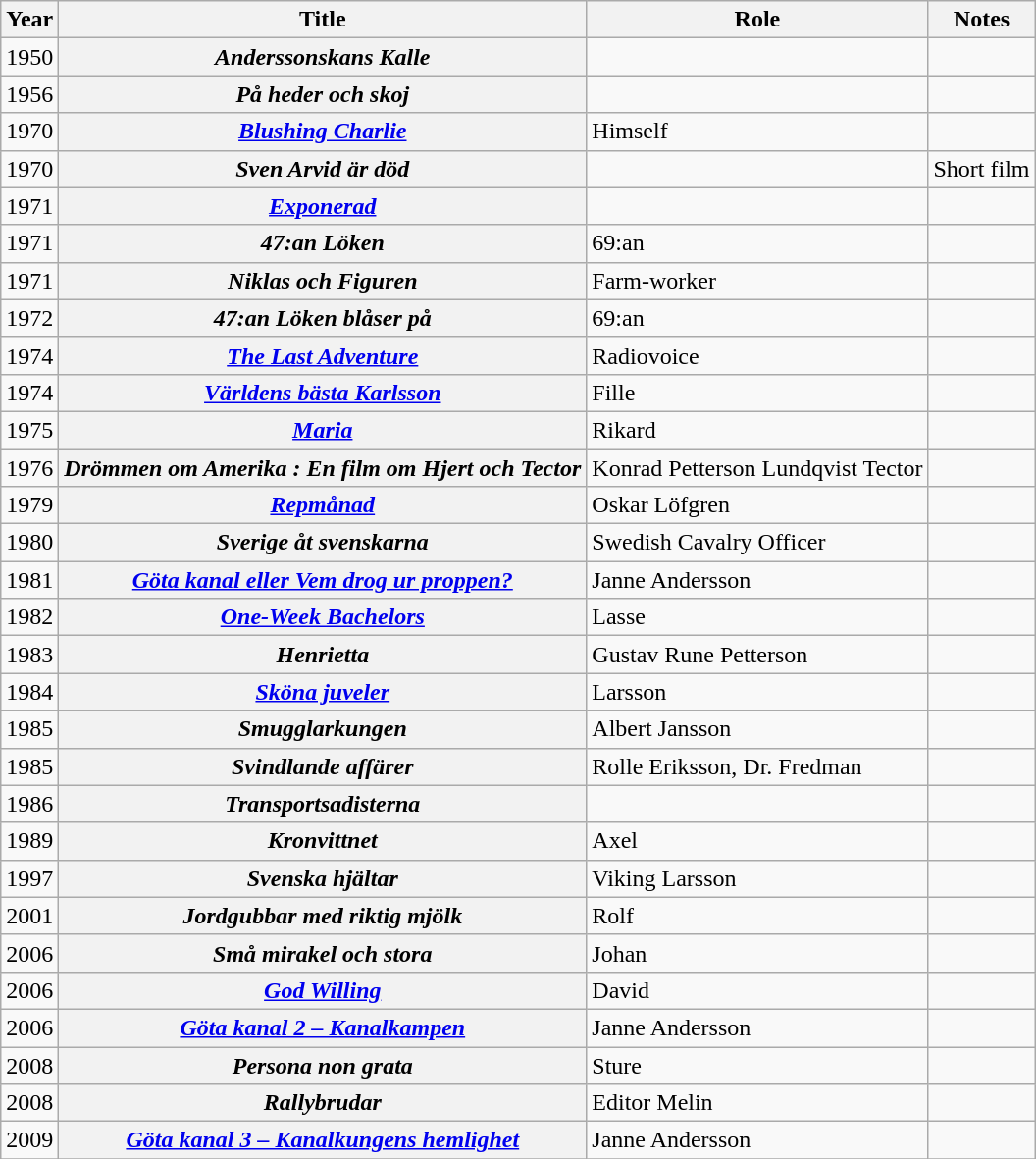<table class="wikitable sortable plainrowheaders">
<tr>
<th scope="col">Year</th>
<th scope="col">Title</th>
<th scope="col">Role</th>
<th scope="col" class="unsortable">Notes</th>
</tr>
<tr>
<td style="text-align:center;">1950</td>
<th scope="row"><em>Anderssonskans Kalle</em></th>
<td></td>
<td></td>
</tr>
<tr>
<td style="text-align:center;">1956</td>
<th scope="row"><em>På heder och skoj</em></th>
<td></td>
<td></td>
</tr>
<tr>
<td style="text-align:center;">1970</td>
<th scope="row"><em><a href='#'>Blushing Charlie</a></em></th>
<td>Himself</td>
<td></td>
</tr>
<tr>
<td style="text-align:center;">1970</td>
<th scope="row"><em>Sven Arvid är död</em></th>
<td></td>
<td>Short film</td>
</tr>
<tr>
<td style="text-align:center;">1971</td>
<th scope="row"><em><a href='#'>Exponerad</a></em></th>
<td></td>
<td></td>
</tr>
<tr>
<td style="text-align:center;">1971</td>
<th scope="row"><em>47:an Löken</em></th>
<td>69:an</td>
<td></td>
</tr>
<tr>
<td style="text-align:center;">1971</td>
<th scope="row"><em>Niklas och Figuren</em></th>
<td>Farm-worker</td>
<td></td>
</tr>
<tr>
<td style="text-align:center;">1972</td>
<th scope="row"><em>47:an Löken blåser på</em></th>
<td>69:an</td>
<td></td>
</tr>
<tr>
<td style="text-align:center;">1974</td>
<th scope="row"><em><a href='#'>The Last Adventure</a></em></th>
<td>Radiovoice</td>
<td></td>
</tr>
<tr>
<td style="text-align:center;">1974</td>
<th scope="row"><em><a href='#'>Världens bästa Karlsson</a></em></th>
<td>Fille</td>
<td></td>
</tr>
<tr>
<td style="text-align:center;">1975</td>
<th scope="row"><em><a href='#'>Maria</a></em></th>
<td>Rikard</td>
<td></td>
</tr>
<tr>
<td style="text-align:center;">1976</td>
<th scope="row"><em>Drömmen om Amerika : En film om Hjert och Tector</em></th>
<td>Konrad Petterson Lundqvist Tector</td>
<td></td>
</tr>
<tr>
<td style="text-align:center;">1979</td>
<th scope="row"><em><a href='#'>Repmånad</a></em></th>
<td>Oskar Löfgren</td>
<td></td>
</tr>
<tr>
<td style="text-align:center;">1980</td>
<th scope="row"><em>Sverige åt svenskarna</em></th>
<td>Swedish Cavalry Officer</td>
<td></td>
</tr>
<tr>
<td style="text-align:center;">1981</td>
<th scope="row"><em><a href='#'>Göta kanal eller Vem drog ur proppen?</a></em></th>
<td>Janne Andersson</td>
<td></td>
</tr>
<tr>
<td style="text-align:center;">1982</td>
<th scope="row"><em><a href='#'>One-Week Bachelors</a></em></th>
<td>Lasse</td>
<td></td>
</tr>
<tr>
<td style="text-align:center;">1983</td>
<th scope="row"><em>Henrietta</em></th>
<td>Gustav Rune Petterson</td>
<td></td>
</tr>
<tr>
<td style="text-align:center;">1984</td>
<th scope="row"><em><a href='#'>Sköna juveler</a></em></th>
<td>Larsson</td>
<td></td>
</tr>
<tr>
<td style="text-align:center;">1985</td>
<th scope="row"><em>Smugglarkungen</em></th>
<td>Albert Jansson</td>
<td></td>
</tr>
<tr>
<td style="text-align:center;">1985</td>
<th scope="row"><em>Svindlande affärer</em></th>
<td>Rolle Eriksson, Dr. Fredman</td>
<td></td>
</tr>
<tr>
<td style="text-align:center;">1986</td>
<th scope="row"><em>Transportsadisterna</em></th>
<td></td>
<td></td>
</tr>
<tr>
<td style="text-align:center;">1989</td>
<th scope="row"><em>Kronvittnet</em></th>
<td>Axel</td>
<td></td>
</tr>
<tr>
<td style="text-align:center;">1997</td>
<th scope="row"><em>Svenska hjältar</em></th>
<td>Viking Larsson</td>
<td></td>
</tr>
<tr>
<td style="text-align:center;">2001</td>
<th scope="row"><em>Jordgubbar med riktig mjölk</em></th>
<td>Rolf</td>
<td></td>
</tr>
<tr>
<td style="text-align:center;">2006</td>
<th scope="row"><em>Små mirakel och stora</em></th>
<td>Johan</td>
<td></td>
</tr>
<tr>
<td style="text-align:center;">2006</td>
<th scope="row"><em><a href='#'>God Willing</a></em></th>
<td>David</td>
<td></td>
</tr>
<tr>
<td style="text-align:center;">2006</td>
<th scope="row"><em><a href='#'>Göta kanal 2 – Kanalkampen</a></em></th>
<td>Janne Andersson</td>
<td></td>
</tr>
<tr>
<td style="text-align:center;">2008</td>
<th scope="row"><em>Persona non grata</em></th>
<td>Sture</td>
<td></td>
</tr>
<tr>
<td style="text-align:center;">2008</td>
<th scope="row"><em>Rallybrudar</em></th>
<td>Editor Melin</td>
<td></td>
</tr>
<tr>
<td style="text-align:center;">2009</td>
<th scope="row"><em><a href='#'>Göta kanal 3 – Kanalkungens hemlighet</a></em></th>
<td>Janne Andersson</td>
<td></td>
</tr>
<tr>
</tr>
</table>
